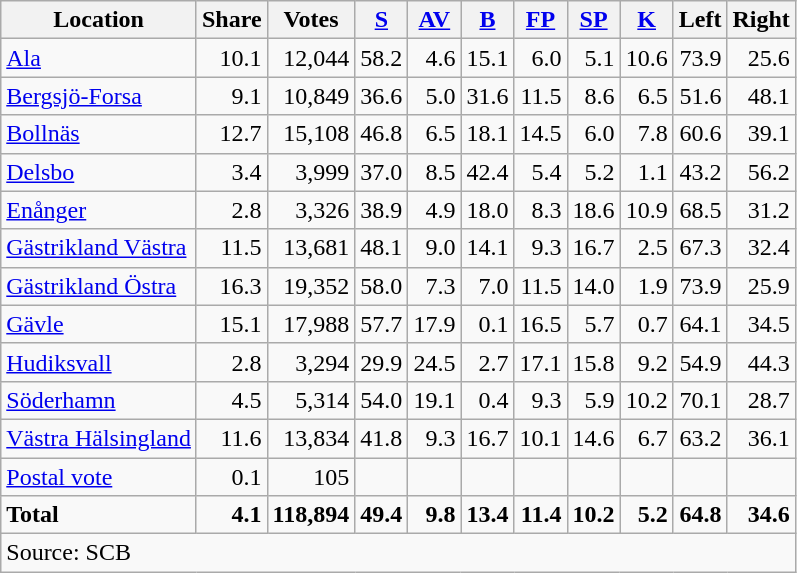<table class="wikitable sortable" style=text-align:right>
<tr>
<th>Location</th>
<th>Share</th>
<th>Votes</th>
<th><a href='#'>S</a></th>
<th><a href='#'>AV</a></th>
<th><a href='#'>B</a></th>
<th><a href='#'>FP</a></th>
<th><a href='#'>SP</a></th>
<th><a href='#'>K</a></th>
<th>Left</th>
<th>Right</th>
</tr>
<tr>
<td align=left><a href='#'>Ala</a></td>
<td>10.1</td>
<td>12,044</td>
<td>58.2</td>
<td>4.6</td>
<td>15.1</td>
<td>6.0</td>
<td>5.1</td>
<td>10.6</td>
<td>73.9</td>
<td>25.6</td>
</tr>
<tr>
<td align=left><a href='#'>Bergsjö-Forsa</a></td>
<td>9.1</td>
<td>10,849</td>
<td>36.6</td>
<td>5.0</td>
<td>31.6</td>
<td>11.5</td>
<td>8.6</td>
<td>6.5</td>
<td>51.6</td>
<td>48.1</td>
</tr>
<tr>
<td align=left><a href='#'>Bollnäs</a></td>
<td>12.7</td>
<td>15,108</td>
<td>46.8</td>
<td>6.5</td>
<td>18.1</td>
<td>14.5</td>
<td>6.0</td>
<td>7.8</td>
<td>60.6</td>
<td>39.1</td>
</tr>
<tr>
<td align=left><a href='#'>Delsbo</a></td>
<td>3.4</td>
<td>3,999</td>
<td>37.0</td>
<td>8.5</td>
<td>42.4</td>
<td>5.4</td>
<td>5.2</td>
<td>1.1</td>
<td>43.2</td>
<td>56.2</td>
</tr>
<tr>
<td align=left><a href='#'>Enånger</a></td>
<td>2.8</td>
<td>3,326</td>
<td>38.9</td>
<td>4.9</td>
<td>18.0</td>
<td>8.3</td>
<td>18.6</td>
<td>10.9</td>
<td>68.5</td>
<td>31.2</td>
</tr>
<tr>
<td align=left><a href='#'>Gästrikland Västra</a></td>
<td>11.5</td>
<td>13,681</td>
<td>48.1</td>
<td>9.0</td>
<td>14.1</td>
<td>9.3</td>
<td>16.7</td>
<td>2.5</td>
<td>67.3</td>
<td>32.4</td>
</tr>
<tr>
<td align=left><a href='#'>Gästrikland Östra</a></td>
<td>16.3</td>
<td>19,352</td>
<td>58.0</td>
<td>7.3</td>
<td>7.0</td>
<td>11.5</td>
<td>14.0</td>
<td>1.9</td>
<td>73.9</td>
<td>25.9</td>
</tr>
<tr>
<td align=left><a href='#'>Gävle</a></td>
<td>15.1</td>
<td>17,988</td>
<td>57.7</td>
<td>17.9</td>
<td>0.1</td>
<td>16.5</td>
<td>5.7</td>
<td>0.7</td>
<td>64.1</td>
<td>34.5</td>
</tr>
<tr>
<td align=left><a href='#'>Hudiksvall</a></td>
<td>2.8</td>
<td>3,294</td>
<td>29.9</td>
<td>24.5</td>
<td>2.7</td>
<td>17.1</td>
<td>15.8</td>
<td>9.2</td>
<td>54.9</td>
<td>44.3</td>
</tr>
<tr>
<td align=left><a href='#'>Söderhamn</a></td>
<td>4.5</td>
<td>5,314</td>
<td>54.0</td>
<td>19.1</td>
<td>0.4</td>
<td>9.3</td>
<td>5.9</td>
<td>10.2</td>
<td>70.1</td>
<td>28.7</td>
</tr>
<tr>
<td align=left><a href='#'>Västra Hälsingland</a></td>
<td>11.6</td>
<td>13,834</td>
<td>41.8</td>
<td>9.3</td>
<td>16.7</td>
<td>10.1</td>
<td>14.6</td>
<td>6.7</td>
<td>63.2</td>
<td>36.1</td>
</tr>
<tr>
<td align=left><a href='#'>Postal vote</a></td>
<td>0.1</td>
<td>105</td>
<td></td>
<td></td>
<td></td>
<td></td>
<td></td>
<td></td>
<td></td>
<td></td>
</tr>
<tr>
<td align=left><strong>Total</strong></td>
<td><strong>4.1</strong></td>
<td><strong>118,894</strong></td>
<td><strong>49.4</strong></td>
<td><strong>9.8</strong></td>
<td><strong>13.4</strong></td>
<td><strong>11.4</strong></td>
<td><strong>10.2</strong></td>
<td><strong>5.2</strong></td>
<td><strong>64.8</strong></td>
<td><strong>34.6</strong></td>
</tr>
<tr>
<td align=left colspan=11>Source: SCB </td>
</tr>
</table>
